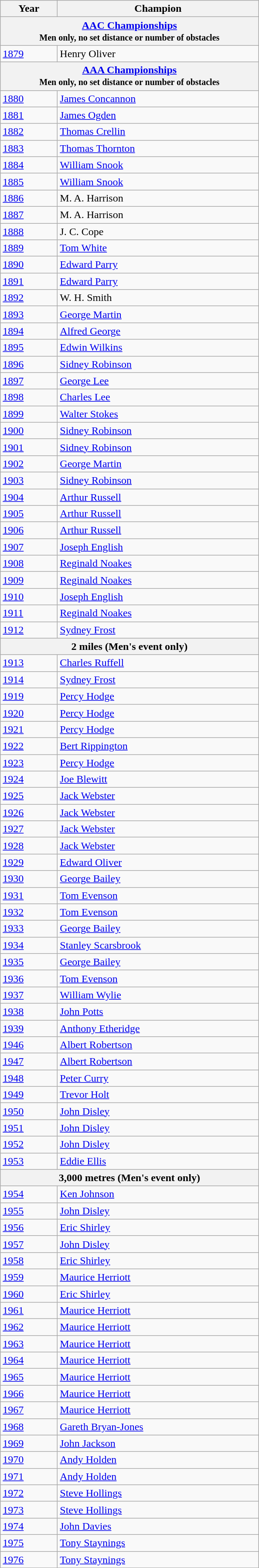<table class="wikitable">
<tr>
<th width=80>Year</th>
<th width=300>Champion</th>
</tr>
<tr>
<th colspan="2"><a href='#'>AAC Championships</a> <br><small>Men only, no set distance or number of obstacles</small></th>
</tr>
<tr>
<td><a href='#'>1879</a></td>
<td>Henry Oliver</td>
</tr>
<tr>
<th colspan="2"><a href='#'>AAA Championships</a> <br><small>Men only, no set distance or number of obstacles</small></th>
</tr>
<tr>
<td><a href='#'>1880</a></td>
<td><a href='#'>James Concannon</a></td>
</tr>
<tr>
<td><a href='#'>1881</a></td>
<td><a href='#'>James Ogden</a></td>
</tr>
<tr>
<td><a href='#'>1882</a></td>
<td><a href='#'>Thomas Crellin</a></td>
</tr>
<tr>
<td><a href='#'>1883</a></td>
<td><a href='#'>Thomas Thornton</a></td>
</tr>
<tr>
<td><a href='#'>1884</a></td>
<td><a href='#'>William Snook</a></td>
</tr>
<tr>
<td><a href='#'>1885</a></td>
<td><a href='#'>William Snook</a></td>
</tr>
<tr>
<td><a href='#'>1886</a></td>
<td>M. A. Harrison</td>
</tr>
<tr>
<td><a href='#'>1887</a></td>
<td>M. A. Harrison</td>
</tr>
<tr>
<td><a href='#'>1888</a></td>
<td>J. C. Cope</td>
</tr>
<tr>
<td><a href='#'>1889</a></td>
<td><a href='#'>Tom White</a></td>
</tr>
<tr>
<td><a href='#'>1890</a></td>
<td><a href='#'>Edward Parry</a></td>
</tr>
<tr>
<td><a href='#'>1891</a></td>
<td><a href='#'>Edward Parry</a></td>
</tr>
<tr>
<td><a href='#'>1892</a></td>
<td>W. H. Smith</td>
</tr>
<tr>
<td><a href='#'>1893</a></td>
<td><a href='#'>George Martin</a></td>
</tr>
<tr>
<td><a href='#'>1894</a></td>
<td><a href='#'>Alfred George</a></td>
</tr>
<tr>
<td><a href='#'>1895</a></td>
<td><a href='#'>Edwin Wilkins</a></td>
</tr>
<tr>
<td><a href='#'>1896</a></td>
<td><a href='#'>Sidney Robinson</a></td>
</tr>
<tr>
<td><a href='#'>1897</a></td>
<td><a href='#'>George Lee</a></td>
</tr>
<tr>
<td><a href='#'>1898</a></td>
<td><a href='#'>Charles Lee</a></td>
</tr>
<tr>
<td><a href='#'>1899</a></td>
<td><a href='#'>Walter Stokes</a></td>
</tr>
<tr>
<td><a href='#'>1900</a></td>
<td><a href='#'>Sidney Robinson</a></td>
</tr>
<tr>
<td><a href='#'>1901</a></td>
<td><a href='#'>Sidney Robinson</a></td>
</tr>
<tr>
<td><a href='#'>1902</a></td>
<td><a href='#'>George Martin</a></td>
</tr>
<tr>
<td><a href='#'>1903</a></td>
<td><a href='#'>Sidney Robinson</a></td>
</tr>
<tr>
<td><a href='#'>1904</a></td>
<td><a href='#'>Arthur Russell</a></td>
</tr>
<tr>
<td><a href='#'>1905</a></td>
<td><a href='#'>Arthur Russell</a></td>
</tr>
<tr>
<td><a href='#'>1906</a></td>
<td><a href='#'>Arthur Russell</a></td>
</tr>
<tr>
<td><a href='#'>1907</a></td>
<td><a href='#'>Joseph English</a></td>
</tr>
<tr>
<td><a href='#'>1908</a></td>
<td><a href='#'>Reginald Noakes</a></td>
</tr>
<tr>
<td><a href='#'>1909</a></td>
<td><a href='#'>Reginald Noakes</a></td>
</tr>
<tr>
<td><a href='#'>1910</a></td>
<td><a href='#'>Joseph English</a></td>
</tr>
<tr>
<td><a href='#'>1911</a></td>
<td><a href='#'>Reginald Noakes</a></td>
</tr>
<tr>
<td><a href='#'>1912</a></td>
<td><a href='#'>Sydney Frost</a></td>
</tr>
<tr>
<th colspan="2">2 miles (Men's event only)</th>
</tr>
<tr>
<td><a href='#'>1913</a></td>
<td><a href='#'>Charles Ruffell</a></td>
</tr>
<tr>
<td><a href='#'>1914</a></td>
<td><a href='#'>Sydney Frost</a></td>
</tr>
<tr>
<td><a href='#'>1919</a></td>
<td><a href='#'>Percy Hodge</a></td>
</tr>
<tr>
<td><a href='#'>1920</a></td>
<td><a href='#'>Percy Hodge</a></td>
</tr>
<tr>
<td><a href='#'>1921</a></td>
<td><a href='#'>Percy Hodge</a></td>
</tr>
<tr>
<td><a href='#'>1922</a></td>
<td><a href='#'>Bert Rippington</a></td>
</tr>
<tr>
<td><a href='#'>1923</a></td>
<td><a href='#'>Percy Hodge</a></td>
</tr>
<tr>
<td><a href='#'>1924</a></td>
<td><a href='#'>Joe Blewitt</a></td>
</tr>
<tr>
<td><a href='#'>1925</a></td>
<td><a href='#'>Jack Webster</a></td>
</tr>
<tr>
<td><a href='#'>1926</a></td>
<td><a href='#'>Jack Webster</a></td>
</tr>
<tr>
<td><a href='#'>1927</a></td>
<td><a href='#'>Jack Webster</a></td>
</tr>
<tr>
<td><a href='#'>1928</a></td>
<td><a href='#'>Jack Webster</a></td>
</tr>
<tr>
<td><a href='#'>1929</a></td>
<td><a href='#'>Edward Oliver</a></td>
</tr>
<tr>
<td><a href='#'>1930</a></td>
<td><a href='#'>George Bailey</a></td>
</tr>
<tr>
<td><a href='#'>1931</a></td>
<td><a href='#'>Tom Evenson</a></td>
</tr>
<tr>
<td><a href='#'>1932</a></td>
<td><a href='#'>Tom Evenson</a></td>
</tr>
<tr>
<td><a href='#'>1933</a></td>
<td><a href='#'>George Bailey</a></td>
</tr>
<tr>
<td><a href='#'>1934</a></td>
<td><a href='#'>Stanley Scarsbrook</a></td>
</tr>
<tr>
<td><a href='#'>1935</a></td>
<td><a href='#'>George Bailey</a></td>
</tr>
<tr>
<td><a href='#'>1936</a></td>
<td><a href='#'>Tom Evenson</a></td>
</tr>
<tr>
<td><a href='#'>1937</a></td>
<td><a href='#'>William Wylie</a></td>
</tr>
<tr>
<td><a href='#'>1938</a></td>
<td><a href='#'>John Potts</a></td>
</tr>
<tr>
<td><a href='#'>1939</a></td>
<td><a href='#'>Anthony Etheridge</a></td>
</tr>
<tr>
<td><a href='#'>1946</a></td>
<td><a href='#'>Albert Robertson</a></td>
</tr>
<tr>
<td><a href='#'>1947</a></td>
<td><a href='#'>Albert Robertson</a></td>
</tr>
<tr>
<td><a href='#'>1948</a></td>
<td><a href='#'>Peter Curry</a></td>
</tr>
<tr>
<td><a href='#'>1949</a></td>
<td><a href='#'>Trevor Holt</a></td>
</tr>
<tr>
<td><a href='#'>1950</a></td>
<td><a href='#'>John Disley</a></td>
</tr>
<tr>
<td><a href='#'>1951</a></td>
<td><a href='#'>John Disley</a></td>
</tr>
<tr>
<td><a href='#'>1952</a></td>
<td><a href='#'>John Disley</a></td>
</tr>
<tr>
<td><a href='#'>1953</a></td>
<td><a href='#'>Eddie Ellis</a></td>
</tr>
<tr>
<th colspan="2">3,000 metres (Men's event only)</th>
</tr>
<tr>
<td><a href='#'>1954</a></td>
<td><a href='#'>Ken Johnson</a></td>
</tr>
<tr>
<td><a href='#'>1955</a></td>
<td><a href='#'>John Disley</a></td>
</tr>
<tr>
<td><a href='#'>1956</a></td>
<td><a href='#'>Eric Shirley</a></td>
</tr>
<tr>
<td><a href='#'>1957</a></td>
<td><a href='#'>John Disley</a></td>
</tr>
<tr>
<td><a href='#'>1958</a></td>
<td><a href='#'>Eric Shirley</a></td>
</tr>
<tr>
<td><a href='#'>1959</a></td>
<td><a href='#'>Maurice Herriott</a></td>
</tr>
<tr>
<td><a href='#'>1960</a></td>
<td><a href='#'>Eric Shirley</a></td>
</tr>
<tr>
<td><a href='#'>1961</a></td>
<td><a href='#'>Maurice Herriott</a></td>
</tr>
<tr>
<td><a href='#'>1962</a></td>
<td><a href='#'>Maurice Herriott</a></td>
</tr>
<tr>
<td><a href='#'>1963</a></td>
<td><a href='#'>Maurice Herriott</a></td>
</tr>
<tr>
<td><a href='#'>1964</a></td>
<td><a href='#'>Maurice Herriott</a></td>
</tr>
<tr>
<td><a href='#'>1965</a></td>
<td><a href='#'>Maurice Herriott</a></td>
</tr>
<tr>
<td><a href='#'>1966</a></td>
<td><a href='#'>Maurice Herriott</a></td>
</tr>
<tr>
<td><a href='#'>1967</a></td>
<td><a href='#'>Maurice Herriott</a></td>
</tr>
<tr>
<td><a href='#'>1968</a></td>
<td><a href='#'>Gareth Bryan-Jones</a></td>
</tr>
<tr>
<td><a href='#'>1969</a></td>
<td><a href='#'>John Jackson</a></td>
</tr>
<tr>
<td><a href='#'>1970</a></td>
<td><a href='#'>Andy Holden</a></td>
</tr>
<tr>
<td><a href='#'>1971</a></td>
<td><a href='#'>Andy Holden</a></td>
</tr>
<tr>
<td><a href='#'>1972</a></td>
<td><a href='#'>Steve Hollings</a></td>
</tr>
<tr>
<td><a href='#'>1973</a></td>
<td><a href='#'>Steve Hollings</a></td>
</tr>
<tr>
<td><a href='#'>1974</a></td>
<td><a href='#'>John Davies</a></td>
</tr>
<tr>
<td><a href='#'>1975</a></td>
<td><a href='#'>Tony Staynings</a></td>
</tr>
<tr>
<td><a href='#'>1976</a></td>
<td><a href='#'>Tony Staynings</a></td>
</tr>
</table>
